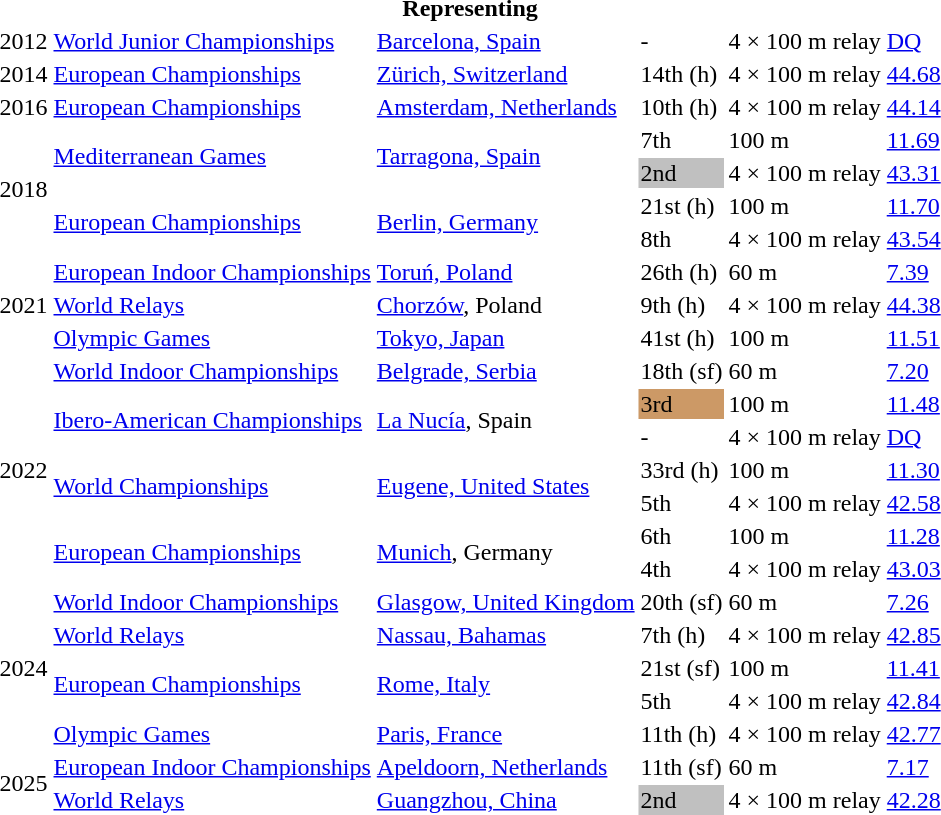<table>
<tr>
<th colspan="6">Representing </th>
</tr>
<tr>
<td>2012</td>
<td><a href='#'>World Junior Championships</a></td>
<td><a href='#'>Barcelona, Spain</a></td>
<td>-</td>
<td>4 × 100 m relay</td>
<td><a href='#'>DQ</a></td>
</tr>
<tr>
<td>2014</td>
<td><a href='#'>European Championships</a></td>
<td><a href='#'>Zürich, Switzerland</a></td>
<td>14th (h)</td>
<td>4 × 100 m relay</td>
<td><a href='#'>44.68</a></td>
</tr>
<tr>
<td>2016</td>
<td><a href='#'>European Championships</a></td>
<td><a href='#'>Amsterdam, Netherlands</a></td>
<td>10th (h)</td>
<td>4 × 100 m relay</td>
<td><a href='#'>44.14</a></td>
</tr>
<tr>
<td rowspan=4>2018</td>
<td rowspan=2><a href='#'>Mediterranean Games</a></td>
<td rowspan=2><a href='#'>Tarragona, Spain</a></td>
<td>7th</td>
<td>100 m</td>
<td><a href='#'>11.69</a></td>
</tr>
<tr>
<td bgcolor=silver>2nd</td>
<td>4 × 100 m relay</td>
<td><a href='#'>43.31</a></td>
</tr>
<tr>
<td rowspan=2><a href='#'>European Championships</a></td>
<td rowspan=2><a href='#'>Berlin, Germany</a></td>
<td>21st (h)</td>
<td>100 m</td>
<td><a href='#'>11.70</a></td>
</tr>
<tr>
<td>8th</td>
<td>4 × 100 m relay</td>
<td><a href='#'>43.54</a></td>
</tr>
<tr>
<td rowspan=3>2021</td>
<td><a href='#'>European Indoor Championships</a></td>
<td><a href='#'>Toruń, Poland</a></td>
<td>26th (h)</td>
<td>60 m </td>
<td><a href='#'>7.39</a></td>
</tr>
<tr>
<td><a href='#'>World Relays</a></td>
<td><a href='#'>Chorzów</a>, Poland</td>
<td>9th (h)</td>
<td>4 × 100 m relay</td>
<td><a href='#'>44.38</a></td>
</tr>
<tr>
<td><a href='#'>Olympic Games</a></td>
<td><a href='#'>Tokyo, Japan</a></td>
<td>41st (h)</td>
<td>100 m</td>
<td><a href='#'>11.51</a></td>
</tr>
<tr>
<td rowspan=7>2022</td>
<td><a href='#'>World Indoor Championships</a></td>
<td><a href='#'>Belgrade, Serbia</a></td>
<td>18th (sf)</td>
<td>60 m </td>
<td><a href='#'>7.20</a></td>
</tr>
<tr>
<td rowspan=2><a href='#'>Ibero-American Championships</a></td>
<td rowspan=2><a href='#'>La Nucía</a>, Spain</td>
<td bgcolor="cc9966">3rd</td>
<td>100 m</td>
<td><a href='#'>11.48</a></td>
</tr>
<tr>
<td>-</td>
<td>4 × 100 m relay</td>
<td><a href='#'>DQ</a></td>
</tr>
<tr>
<td rowspan=2><a href='#'>World Championships</a></td>
<td rowspan=2><a href='#'>Eugene, United States</a></td>
<td>33rd (h)</td>
<td>100 m</td>
<td><a href='#'>11.30</a></td>
</tr>
<tr>
<td>5th</td>
<td>4 × 100 m relay</td>
<td><a href='#'>42.58</a></td>
</tr>
<tr>
<td rowspan=2><a href='#'>European Championships</a></td>
<td rowspan=2><a href='#'>Munich</a>, Germany</td>
<td>6th</td>
<td>100 m</td>
<td><a href='#'>11.28</a></td>
</tr>
<tr>
<td>4th</td>
<td>4 × 100 m relay</td>
<td><a href='#'>43.03</a></td>
</tr>
<tr>
<td rowspan=5>2024</td>
<td><a href='#'>World Indoor Championships</a></td>
<td><a href='#'>Glasgow, United Kingdom</a></td>
<td>20th (sf)</td>
<td>60 m </td>
<td><a href='#'>7.26</a></td>
</tr>
<tr>
<td><a href='#'>World Relays</a></td>
<td><a href='#'>Nassau, Bahamas</a></td>
<td>7th (h)</td>
<td>4 × 100 m relay</td>
<td><a href='#'>42.85</a></td>
</tr>
<tr>
<td rowspan=2><a href='#'>European Championships</a></td>
<td rowspan=2><a href='#'>Rome, Italy</a></td>
<td>21st (sf)</td>
<td>100 m</td>
<td><a href='#'>11.41</a></td>
</tr>
<tr>
<td>5th</td>
<td>4 × 100 m relay</td>
<td><a href='#'>42.84</a></td>
</tr>
<tr>
<td><a href='#'>Olympic Games</a></td>
<td><a href='#'>Paris, France</a></td>
<td>11th (h)</td>
<td>4 × 100 m relay</td>
<td><a href='#'>42.77</a></td>
</tr>
<tr>
<td rowspan=2>2025</td>
<td><a href='#'>European Indoor Championships</a></td>
<td><a href='#'>Apeldoorn, Netherlands</a></td>
<td>11th (sf)</td>
<td>60 m </td>
<td><a href='#'>7.17</a></td>
</tr>
<tr>
<td><a href='#'>World Relays</a></td>
<td><a href='#'>Guangzhou, China</a></td>
<td bgcolor=silver>2nd</td>
<td>4 × 100 m relay</td>
<td><a href='#'>42.28</a></td>
</tr>
</table>
